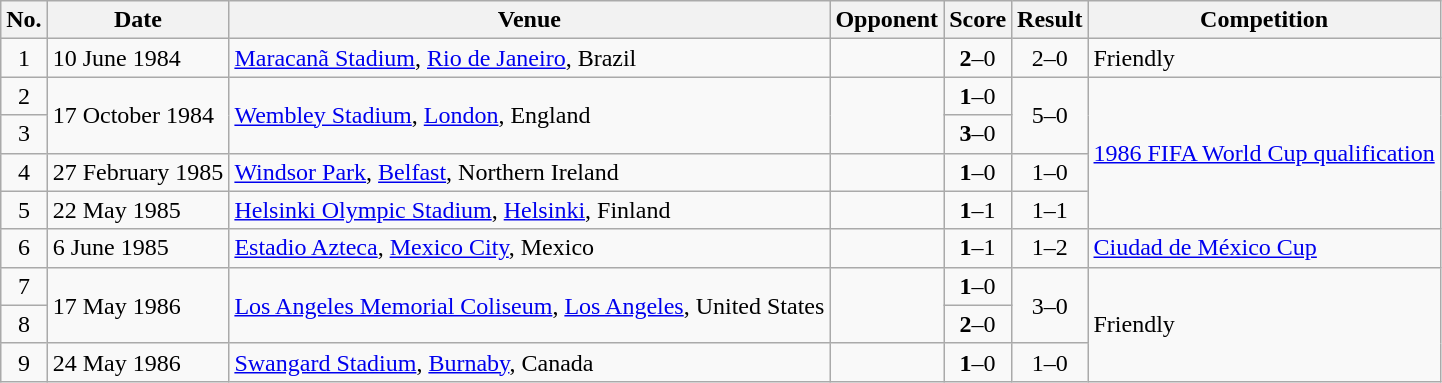<table class="wikitable sortable">
<tr>
<th scope="col">No.</th>
<th scope="col">Date</th>
<th scope="col">Venue</th>
<th scope="col">Opponent</th>
<th scope="col">Score</th>
<th scope="col">Result</th>
<th scope="col">Competition</th>
</tr>
<tr>
<td align="center">1</td>
<td>10 June 1984</td>
<td><a href='#'>Maracanã Stadium</a>, <a href='#'>Rio de Janeiro</a>, Brazil</td>
<td></td>
<td align="center"><strong>2</strong>–0</td>
<td align="center">2–0</td>
<td>Friendly</td>
</tr>
<tr>
<td align="center">2</td>
<td rowspan="2">17 October 1984</td>
<td rowspan="2"><a href='#'>Wembley Stadium</a>, <a href='#'>London</a>, England</td>
<td rowspan="2"></td>
<td align="center"><strong>1</strong>–0</td>
<td rowspan="2" align="center">5–0</td>
<td rowspan="4"><a href='#'>1986 FIFA World Cup qualification</a></td>
</tr>
<tr>
<td align="center">3</td>
<td align="center"><strong>3</strong>–0</td>
</tr>
<tr>
<td align="center">4</td>
<td>27 February 1985</td>
<td><a href='#'>Windsor Park</a>, <a href='#'>Belfast</a>, Northern Ireland</td>
<td></td>
<td align="center"><strong>1</strong>–0</td>
<td align="center">1–0</td>
</tr>
<tr>
<td align="center">5</td>
<td>22 May 1985</td>
<td><a href='#'>Helsinki Olympic Stadium</a>, <a href='#'>Helsinki</a>, Finland</td>
<td></td>
<td align="center"><strong>1</strong>–1</td>
<td align="center">1–1</td>
</tr>
<tr>
<td align="center">6</td>
<td>6 June 1985</td>
<td><a href='#'>Estadio Azteca</a>, <a href='#'>Mexico City</a>, Mexico</td>
<td></td>
<td align="center"><strong>1</strong>–1</td>
<td align="center">1–2</td>
<td><a href='#'>Ciudad de México Cup</a></td>
</tr>
<tr>
<td align="center">7</td>
<td rowspan="2">17 May 1986</td>
<td rowspan="2"><a href='#'>Los Angeles Memorial Coliseum</a>, <a href='#'>Los Angeles</a>, United States</td>
<td rowspan="2"></td>
<td align="center"><strong>1</strong>–0</td>
<td rowspan="2" align="center">3–0</td>
<td rowspan="3">Friendly</td>
</tr>
<tr>
<td align="center">8</td>
<td align="center"><strong>2</strong>–0</td>
</tr>
<tr>
<td align="center">9</td>
<td>24 May 1986</td>
<td><a href='#'>Swangard Stadium</a>, <a href='#'>Burnaby</a>, Canada</td>
<td></td>
<td align="center"><strong>1</strong>–0</td>
<td align="center">1–0</td>
</tr>
</table>
